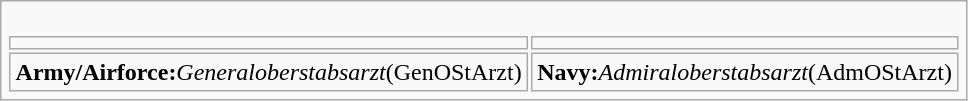<table class="wikitable">
<tr>
<td><br><table>
<tr>
<td></td>
<td></td>
</tr>
<tr>
<td><strong>Army/Airforce:</strong><em>Generaloberstabsarzt</em>(GenOStArzt)</td>
<td><strong>Navy:</strong><em>Admiraloberstabsarzt</em>(AdmOStArzt)</td>
</tr>
</table>
</td>
</tr>
</table>
